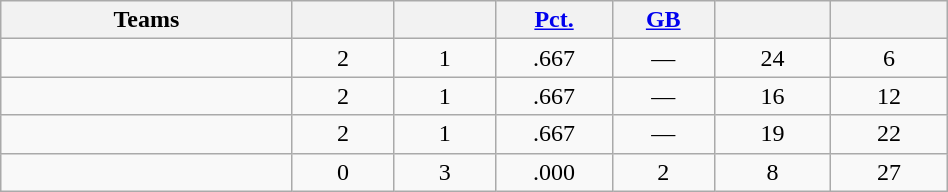<table class="wikitable" width="50%" style="text-align:center;">
<tr>
<th width="20%">Teams</th>
<th width="7%"></th>
<th width="7%"></th>
<th width="8%"><a href='#'>Pct.</a></th>
<th width="7%"><a href='#'>GB</a></th>
<th width="8%"></th>
<th width="8%"></th>
</tr>
<tr>
<td align=left></td>
<td>2</td>
<td>1</td>
<td>.667</td>
<td>—</td>
<td>24</td>
<td>6</td>
</tr>
<tr>
<td align=left></td>
<td>2</td>
<td>1</td>
<td>.667</td>
<td>—</td>
<td>16</td>
<td>12</td>
</tr>
<tr>
<td align=left></td>
<td>2</td>
<td>1</td>
<td>.667</td>
<td>—</td>
<td>19</td>
<td>22</td>
</tr>
<tr>
<td align=left></td>
<td>0</td>
<td>3</td>
<td>.000</td>
<td>2</td>
<td>8</td>
<td>27</td>
</tr>
</table>
